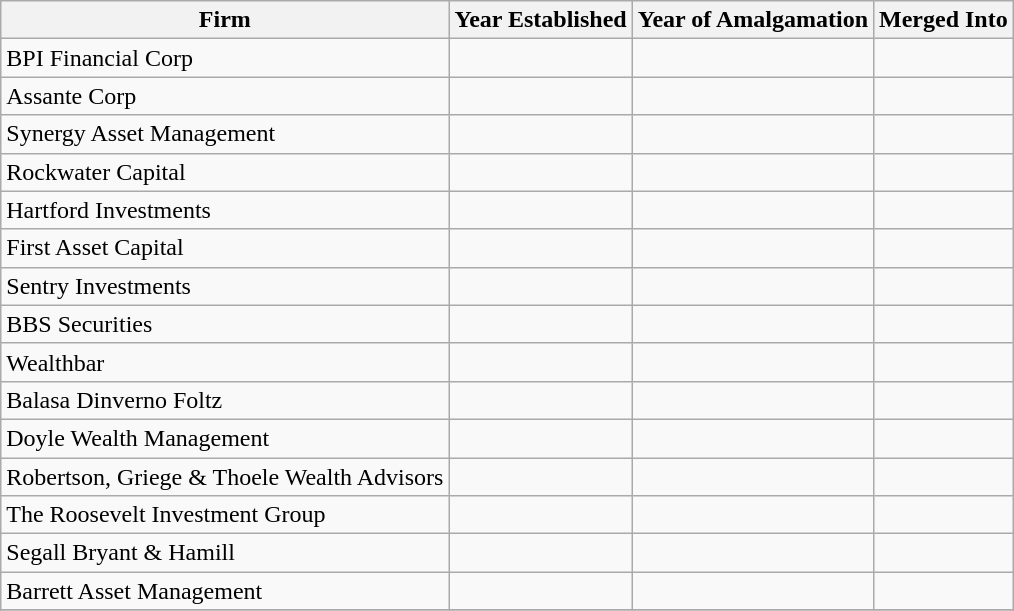<table class="wikitable">
<tr>
<th>Firm</th>
<th>Year Established</th>
<th>Year of Amalgamation</th>
<th>Merged Into</th>
</tr>
<tr>
<td>BPI Financial Corp</td>
<td></td>
<td></td>
<td></td>
</tr>
<tr>
<td>Assante Corp</td>
<td></td>
<td></td>
<td></td>
</tr>
<tr>
<td>Synergy Asset Management</td>
<td></td>
<td></td>
<td></td>
</tr>
<tr>
<td>Rockwater Capital</td>
<td></td>
<td></td>
<td></td>
</tr>
<tr>
<td>Hartford Investments</td>
<td></td>
<td></td>
<td></td>
</tr>
<tr>
<td>First Asset Capital</td>
<td></td>
<td></td>
<td></td>
</tr>
<tr>
<td>Sentry Investments</td>
<td></td>
<td></td>
<td></td>
</tr>
<tr>
<td>BBS Securities</td>
<td></td>
<td></td>
<td></td>
</tr>
<tr>
<td>Wealthbar</td>
<td></td>
<td></td>
<td></td>
</tr>
<tr>
<td>Balasa Dinverno Foltz</td>
<td></td>
<td></td>
<td></td>
</tr>
<tr>
<td>Doyle Wealth Management</td>
<td></td>
<td></td>
<td></td>
</tr>
<tr>
<td>Robertson, Griege & Thoele Wealth Advisors</td>
<td></td>
<td></td>
<td></td>
</tr>
<tr>
<td>The Roosevelt Investment Group</td>
<td></td>
<td></td>
<td></td>
</tr>
<tr>
<td>Segall Bryant & Hamill</td>
<td></td>
<td></td>
<td></td>
</tr>
<tr>
<td>Barrett Asset Management</td>
<td></td>
<td></td>
<td></td>
</tr>
<tr>
</tr>
</table>
